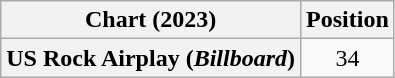<table class="wikitable plainrowheaders" style="text-align: center">
<tr>
<th scope="col">Chart (2023)</th>
<th scope="col">Position</th>
</tr>
<tr>
<th scope="row">US Rock Airplay (<em>Billboard</em>)</th>
<td>34</td>
</tr>
</table>
